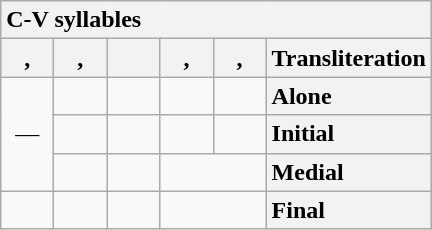<table class="wikitable" style="text-align: center; display: inline-table;">
<tr>
<th colspan="6" style="text-align: left">C-V syllables</th>
</tr>
<tr>
<th style="min-width: 1.75em">, </th>
<th style="min-width: 1.75em">, </th>
<th style="min-width: 1.75em"></th>
<th style="min-width: 1.75em">, </th>
<th style="min-width: 1.75em">, </th>
<th style="text-align: left">Transliteration</th>
</tr>
<tr>
<td rowspan="3">—</td>
<td></td>
<td></td>
<td></td>
<td></td>
<th style="text-align: left">Alone</th>
</tr>
<tr>
<td></td>
<td></td>
<td></td>
<td></td>
<th style="text-align: left">Initial</th>
</tr>
<tr>
<td></td>
<td></td>
<td colspan="2"></td>
<th style="text-align: left">Medial</th>
</tr>
<tr>
<td> </td>
<td></td>
<td></td>
<td colspan="2"></td>
<th style="text-align: left">Final</th>
</tr>
</table>
